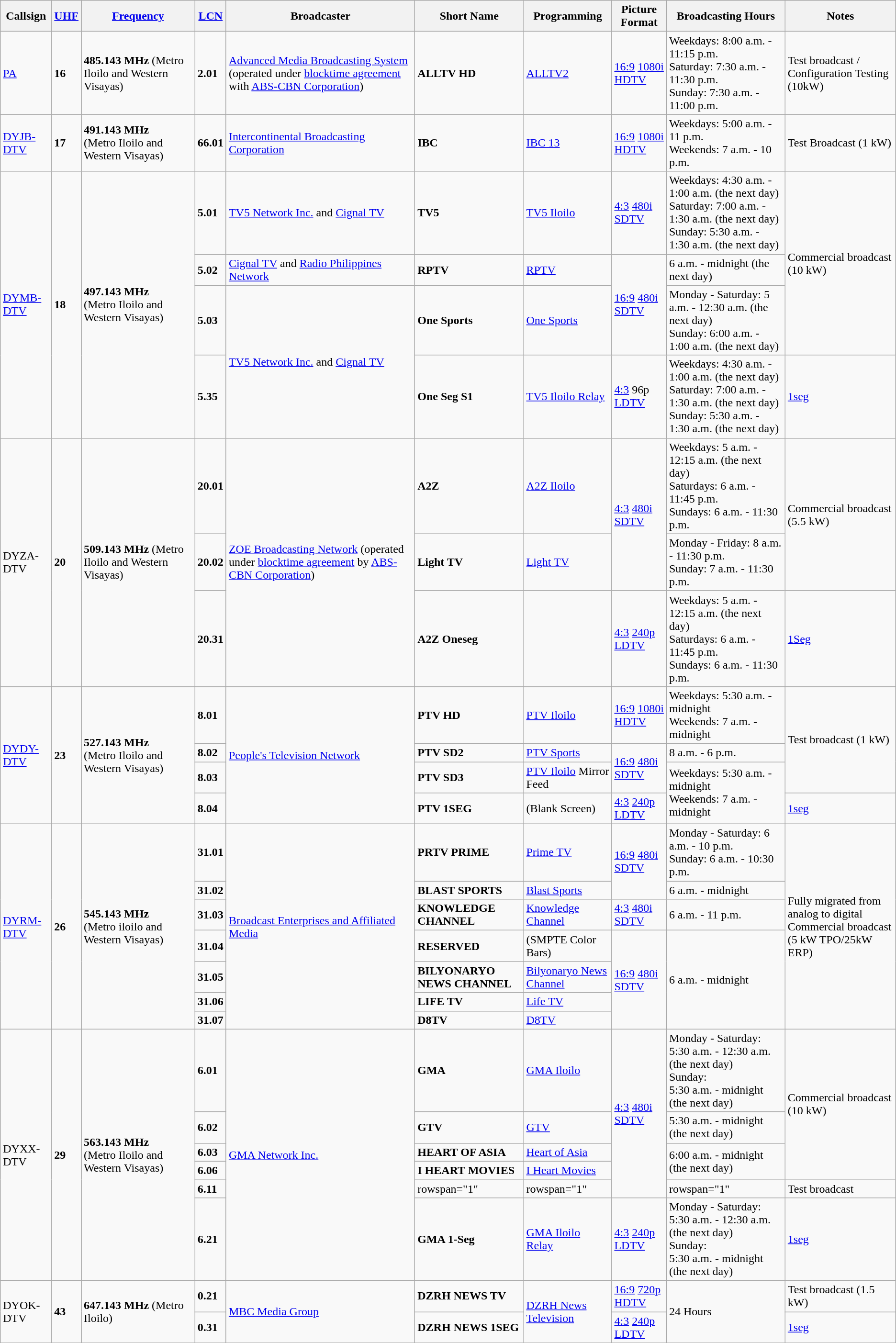<table class="wikitable sortable">
<tr>
<th>Callsign</th>
<th><a href='#'>UHF</a></th>
<th><a href='#'>Frequency</a></th>
<th><a href='#'>LCN</a></th>
<th>Broadcaster</th>
<th>Short Name</th>
<th>Programming</th>
<th>Picture Format</th>
<th>Broadcasting Hours</th>
<th>Notes</th>
</tr>
<tr>
<td rowspan="1"><a href='#'>PA</a></td>
<td rowspan="1"><strong>16</strong></td>
<td rowspan="1"><strong>485.143 MHz</strong> (Metro Iloilo and Western Visayas)</td>
<td><strong>2.01</strong></td>
<td rowspan="1"><a href='#'>Advanced Media Broadcasting System</a> (operated under <a href='#'>blocktime agreement</a> with <a href='#'>ABS-CBN Corporation</a>)</td>
<td><strong>ALLTV HD</strong></td>
<td rowspan="1"><a href='#'>ALLTV2</a></td>
<td><a href='#'>16:9</a> <a href='#'>1080i</a> <a href='#'>HDTV</a></td>
<td rowspan="1">Weekdays: 8:00 a.m. - 11:15 p.m.<br>Saturday: 7:30 a.m. - 11:30 p.m.<br>Sunday: 7:30 a.m. - 11:00 p.m.</td>
<td rowspan="1">Test broadcast / Configuration Testing (10kW)</td>
</tr>
<tr>
<td><a href='#'>DYJB-DTV</a></td>
<td><strong>17</strong></td>
<td><strong>491.143 MHz</strong><br>(Metro Iloilo and Western Visayas)</td>
<td><strong>66.01</strong></td>
<td><a href='#'>Intercontinental Broadcasting Corporation</a></td>
<td><strong>IBC</strong></td>
<td><a href='#'>IBC 13</a></td>
<td><a href='#'>16:9</a> <a href='#'>1080i</a> <a href='#'>HDTV</a></td>
<td>Weekdays: 5:00 a.m. - 11 p.m. <br> Weekends: 7 a.m. - 10 p.m.</td>
<td>Test Broadcast (1 kW)</td>
</tr>
<tr>
<td rowspan="4"><a href='#'>DYMB-DTV</a></td>
<td rowspan="4"><strong>18</strong></td>
<td rowspan="4"><strong>497.143 MHz</strong><br>(Metro Iloilo and Western Visayas)</td>
<td><strong>5.01</strong></td>
<td rowspan="1"><a href='#'>TV5 Network Inc.</a> and <a href='#'>Cignal TV</a></td>
<td><strong>TV5</strong></td>
<td><a href='#'>TV5 Iloilo</a></td>
<td><a href='#'>4:3</a> <a href='#'>480i</a> <a href='#'>SDTV</a></td>
<td>Weekdays:  4:30 a.m. - 1:00 a.m. (the next day) <br> Saturday: 7:00 a.m. - 1:30 a.m. (the next day) <br> Sunday: 5:30 a.m. - 1:30 a.m. (the next day)</td>
<td rowspan="3">Commercial broadcast (10 kW)</td>
</tr>
<tr>
<td><strong>5.02</strong></td>
<td><a href='#'>Cignal TV</a> and <a href='#'>Radio Philippines Network</a></td>
<td><strong>RPTV</strong></td>
<td><a href='#'>RPTV</a></td>
<td rowspan="2"><a href='#'>16:9</a> <a href='#'>480i</a> <a href='#'>SDTV</a></td>
<td>6 a.m. - midnight (the next day)</td>
</tr>
<tr>
<td><strong>5.03</strong></td>
<td rowspan="2"><a href='#'>TV5 Network Inc.</a> and <a href='#'>Cignal TV</a></td>
<td><strong>One Sports</strong></td>
<td><a href='#'>One Sports</a></td>
<td>Monday - Saturday: 5 a.m. - 12:30 a.m. (the next day) <br> Sunday: 6:00 a.m. - 1:00 a.m. (the next day)</td>
</tr>
<tr>
<td><strong>5.35</strong></td>
<td><strong>One Seg S1</strong></td>
<td><a href='#'>TV5 Iloilo Relay</a></td>
<td><a href='#'>4:3</a> 96p <a href='#'>LDTV</a></td>
<td>Weekdays:  4:30 a.m. - 1:00 a.m. (the next day) <br> Saturday: 7:00 a.m. - 1:30 a.m. (the next day) <br> Sunday: 5:30 a.m. - 1:30 a.m. (the next day)</td>
<td><a href='#'>1seg</a></td>
</tr>
<tr>
<td rowspan="3">DYZA-DTV</td>
<td rowspan="3"><strong>20</strong></td>
<td rowspan="3"><strong>509.143 MHz</strong> (Metro Iloilo and Western Visayas)</td>
<td><strong>20.01</strong></td>
<td rowspan="3"><a href='#'>ZOE Broadcasting Network</a> (operated under <a href='#'>blocktime agreement</a> by <a href='#'>ABS-CBN Corporation</a>)</td>
<td><strong>A2Z</strong></td>
<td><a href='#'>A2Z Iloilo</a></td>
<td rowspan="2"><a href='#'>4:3</a> <a href='#'>480i</a> <a href='#'>SDTV</a></td>
<td>Weekdays: 5 a.m. - 12:15 a.m. (the next day) <br> Saturdays: 6 a.m. - 11:45 p.m. <br> Sundays: 6 a.m. - 11:30 p.m.</td>
<td rowspan="2">Commercial broadcast (5.5 kW)</td>
</tr>
<tr>
<td><strong>20.02</strong></td>
<td><strong>Light TV</strong></td>
<td><a href='#'>Light TV</a></td>
<td>Monday - Friday: 8 a.m. - 11:30 p.m.<br>Sunday: 7 a.m. - 11:30 p.m.</td>
</tr>
<tr>
<td><strong>20.31</strong></td>
<td><strong>A2Z Oneseg</strong></td>
<td></td>
<td><a href='#'>4:3</a> <a href='#'>240p</a> <a href='#'>LDTV</a></td>
<td>Weekdays: 5 a.m. - 12:15 a.m. (the next day) <br> Saturdays: 6 a.m. - 11:45 p.m. <br> Sundays: 6 a.m. - 11:30 p.m.</td>
<td><a href='#'>1Seg</a></td>
</tr>
<tr>
<td rowspan="4"><a href='#'>DYDY-DTV</a></td>
<td rowspan="4"><strong>23</strong></td>
<td rowspan="4"><strong>527.143 MHz</strong> <br>(Metro Iloilo and Western Visayas)</td>
<td><strong>8.01</strong></td>
<td rowspan="4"><a href='#'>People's Television Network</a></td>
<td><strong>PTV HD</strong></td>
<td><a href='#'>PTV Iloilo</a></td>
<td><a href='#'>16:9</a> <a href='#'>1080i</a> <a href='#'>HDTV</a></td>
<td>Weekdays: 5:30 a.m. - midnight <br> Weekends: 7 a.m. - midnight</td>
<td rowspan="3">Test broadcast (1 kW)</td>
</tr>
<tr>
<td><strong>8.02</strong></td>
<td><strong>PTV SD2</strong></td>
<td><a href='#'>PTV Sports</a></td>
<td rowspan="2"><a href='#'>16:9</a> <a href='#'>480i</a> <a href='#'>SDTV</a></td>
<td>8 a.m. - 6 p.m.</td>
</tr>
<tr>
<td><strong>8.03</strong></td>
<td><strong>PTV SD3</strong></td>
<td><a href='#'>PTV Iloilo</a> Mirror Feed</td>
<td rowspan="2">Weekdays: 5:30 a.m. - midnight <br> Weekends: 7 a.m. - midnight</td>
</tr>
<tr>
<td><strong>8.04</strong></td>
<td><strong>PTV 1SEG</strong></td>
<td>(Blank Screen)</td>
<td><a href='#'>4:3</a> <a href='#'>240p</a> <a href='#'>LDTV</a></td>
<td><a href='#'>1seg</a></td>
</tr>
<tr>
<td rowspan="7"><a href='#'>DYRM-DTV</a></td>
<td rowspan="7"><strong>26</strong></td>
<td rowspan="7"><strong>545.143 MHz</strong><br>(Metro iloilo and Western Visayas)</td>
<td><strong>31.01</strong></td>
<td rowspan="7"><a href='#'>Broadcast Enterprises and Affiliated Media</a></td>
<td><strong>PRTV PRIME</strong></td>
<td rowspan="1"><a href='#'>Prime TV</a></td>
<td rowspan="2"><a href='#'>16:9</a> <a href='#'>480i</a> <a href='#'>SDTV</a></td>
<td rowspan="1">Monday - Saturday: 6 a.m. - 10 p.m. <br> Sunday: 6 a.m. - 10:30 p.m.</td>
<td rowspan="7">Fully migrated from analog to digital <br> Commercial broadcast (5 kW TPO/25kW ERP)</td>
</tr>
<tr>
<td><strong>31.02</strong></td>
<td><strong>BLAST SPORTS</strong></td>
<td><a href='#'>Blast Sports</a></td>
<td>6 a.m. - midnight</td>
</tr>
<tr>
<td><strong>31.03</strong></td>
<td><strong>KNOWLEDGE CHANNEL</strong></td>
<td><a href='#'>Knowledge Channel</a></td>
<td><a href='#'>4:3</a> <a href='#'>480i</a> <a href='#'>SDTV</a></td>
<td>6 a.m. - 11 p.m.</td>
</tr>
<tr>
<td><strong>31.04</strong></td>
<td><strong>RESERVED</strong></td>
<td>(SMPTE Color Bars)</td>
<td rowspan="4"><a href='#'>16:9</a> <a href='#'>480i</a> <a href='#'>SDTV</a></td>
<td rowspan="4">6 a.m. - midnight</td>
</tr>
<tr>
<td><strong>31.05</strong></td>
<td><strong>BILYONARYO NEWS CHANNEL</strong></td>
<td><a href='#'>Bilyonaryo News Channel</a></td>
</tr>
<tr>
<td><strong>31.06</strong></td>
<td><strong>LIFE TV</strong></td>
<td><a href='#'>Life TV</a></td>
</tr>
<tr>
<td><strong>31.07</strong></td>
<td><strong>D8TV</strong></td>
<td><a href='#'>D8TV</a></td>
</tr>
<tr>
<td rowspan="6">DYXX-DTV</td>
<td rowspan="6"><strong>29</strong></td>
<td rowspan="6"><strong>563.143 MHz</strong><br>(Metro Iloilo and Western Visayas)</td>
<td><strong>6.01</strong></td>
<td rowspan="6"><a href='#'>GMA Network Inc.</a></td>
<td><strong>GMA</strong></td>
<td><a href='#'>GMA Iloilo</a></td>
<td rowspan="5"><a href='#'>4:3</a> <a href='#'>480i</a> <a href='#'>SDTV</a></td>
<td>Monday - Saturday: <br> 5:30 a.m. - 12:30 a.m. (the next day) <br> Sunday: <br> 5:30 a.m. - midnight (the next day)</td>
<td rowspan="4">Commercial broadcast (10 kW)</td>
</tr>
<tr>
<td><strong>6.02</strong></td>
<td><strong>GTV</strong></td>
<td><a href='#'>GTV</a></td>
<td rowspan="1">5:30 a.m. - midnight (the next day)</td>
</tr>
<tr>
<td><strong>6.03</strong></td>
<td><strong>HEART OF ASIA</strong></td>
<td><a href='#'>Heart of Asia</a></td>
<td rowspan="2">6:00 a.m. - midnight (the next day)</td>
</tr>
<tr>
<td><strong>6.06</strong></td>
<td><strong>I HEART MOVIES</strong></td>
<td><a href='#'>I Heart Movies</a></td>
</tr>
<tr>
<td><strong>6.11</strong></td>
<td>rowspan="1" </td>
<td>rowspan="1" </td>
<td>rowspan="1" </td>
<td rowspan="1">Test broadcast</td>
</tr>
<tr>
<td><strong>6.21</strong></td>
<td><strong>GMA 1-Seg</strong></td>
<td><a href='#'>GMA Iloilo Relay</a></td>
<td><a href='#'>4:3</a> <a href='#'>240p</a> <a href='#'>LDTV</a></td>
<td>Monday - Saturday: <br> 5:30 a.m. - 12:30 a.m. (the next day) <br> Sunday: <br> 5:30 a.m. - midnight (the next day)</td>
<td><a href='#'>1seg</a></td>
</tr>
<tr>
<td rowspan="2">DYOK-DTV</td>
<td rowspan="2"><strong>43</strong></td>
<td rowspan="2"><strong>647.143 MHz</strong> (Metro Iloilo)</td>
<td><strong>0.21</strong></td>
<td rowspan="2"><a href='#'>MBC Media Group</a></td>
<td><strong>DZRH NEWS TV</strong></td>
<td rowspan="2"><a href='#'>DZRH News Television</a></td>
<td><a href='#'>16:9</a> <a href='#'>720p</a> <a href='#'>HDTV</a></td>
<td rowspan="2">24 Hours</td>
<td>Test broadcast (1.5 kW)</td>
</tr>
<tr>
<td><strong>0.31</strong></td>
<td><strong>DZRH NEWS 1SEG</strong></td>
<td><a href='#'>4:3</a> <a href='#'>240p</a> <a href='#'>LDTV</a></td>
<td><a href='#'>1seg</a></td>
</tr>
</table>
